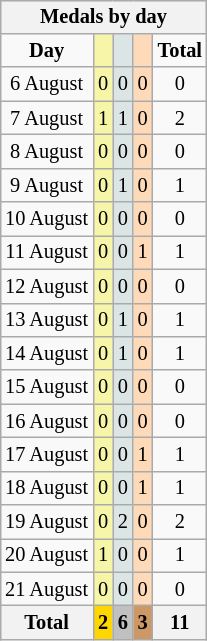<table class="wikitable" style="font-size:85%; float:right">
<tr align=center>
<th colspan=7>Medals by day</th>
</tr>
<tr align=center>
<td><strong>Day</strong></td>
<td style="background:#f7f6a8;"></td>
<td style="background:#dce5e5;"></td>
<td style="background:#ffdab9;"></td>
<td><strong>Total</strong></td>
</tr>
<tr align=center>
<td>6 August</td>
<td style="background:#f7f6a8;">0</td>
<td style="background:#dce5e5;">0</td>
<td style="background:#ffdab9;">0</td>
<td>0</td>
</tr>
<tr align=center>
<td>7 August</td>
<td style="background:#f7f6a8;">1</td>
<td style="background:#dce5e5;">1</td>
<td style="background:#ffdab9;">0</td>
<td>2</td>
</tr>
<tr align=center>
<td>8 August</td>
<td style="background:#f7f6a8;">0</td>
<td style="background:#dce5e5;">0</td>
<td style="background:#ffdab9;">0</td>
<td>0</td>
</tr>
<tr align=center>
<td>9 August</td>
<td style="background:#f7f6a8;">0</td>
<td style="background:#dce5e5;">1</td>
<td style="background:#ffdab9;">0</td>
<td>1</td>
</tr>
<tr align=center>
<td>10 August</td>
<td style="background:#f7f6a8;">0</td>
<td style="background:#dce5e5;">0</td>
<td style="background:#ffdab9;">0</td>
<td>0</td>
</tr>
<tr align=center>
<td>11 August</td>
<td style="background:#f7f6a8;">0</td>
<td style="background:#dce5e5;">0</td>
<td style="background:#ffdab9;">1</td>
<td>1</td>
</tr>
<tr align=center>
<td>12 August</td>
<td style="background:#f7f6a8;">0</td>
<td style="background:#dce5e5;">0</td>
<td style="background:#ffdab9;">0</td>
<td>0</td>
</tr>
<tr align=center>
<td>13 August</td>
<td style="background:#f7f6a8;">0</td>
<td style="background:#dce5e5;">1</td>
<td style="background:#ffdab9;">0</td>
<td>1</td>
</tr>
<tr align=center>
<td>14 August</td>
<td style="background:#f7f6a8;">0</td>
<td style="background:#dce5e5;">1</td>
<td style="background:#ffdab9;">0</td>
<td>1</td>
</tr>
<tr align=center>
<td>15 August</td>
<td style="background:#f7f6a8;">0</td>
<td style="background:#dce5e5;">0</td>
<td style="background:#ffdab9;">0</td>
<td>0</td>
</tr>
<tr align=center>
<td>16 August</td>
<td style="background:#f7f6a8;">0</td>
<td style="background:#dce5e5;">0</td>
<td style="background:#ffdab9;">0</td>
<td>0</td>
</tr>
<tr align=center>
<td>17 August</td>
<td style="background:#f7f6a8;">0</td>
<td style="background:#dce5e5;">0</td>
<td style="background:#ffdab9;">1</td>
<td>1</td>
</tr>
<tr align=center>
<td>18 August</td>
<td style="background:#f7f6a8;">0</td>
<td style="background:#dce5e5;">0</td>
<td style="background:#ffdab9;">1</td>
<td>1</td>
</tr>
<tr align=center>
<td>19 August</td>
<td style="background:#f7f6a8;">0</td>
<td style="background:#dce5e5;">2</td>
<td style="background:#ffdab9;">0</td>
<td>2</td>
</tr>
<tr align=center>
<td>20 August</td>
<td style="background:#f7f6a8;">1</td>
<td style="background:#dce5e5;">0</td>
<td style="background:#ffdab9;">0</td>
<td>1</td>
</tr>
<tr align=center>
<td>21 August</td>
<td style="background:#f7f6a8;">0</td>
<td style="background:#dce5e5;">0</td>
<td style="background:#ffdab9;">0</td>
<td>0</td>
</tr>
<tr align=center>
<th>Total</th>
<th style="background:gold;">2</th>
<th style="background:silver;">6</th>
<th style="background:#c96;">3</th>
<th>11</th>
</tr>
</table>
